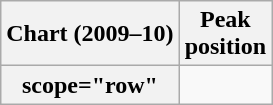<table class="wikitable sortable plainrowheaders">
<tr>
<th scope="col">Chart (2009–10)</th>
<th scope="col">Peak<br>position</th>
</tr>
<tr>
<th>scope="row"</th>
</tr>
</table>
